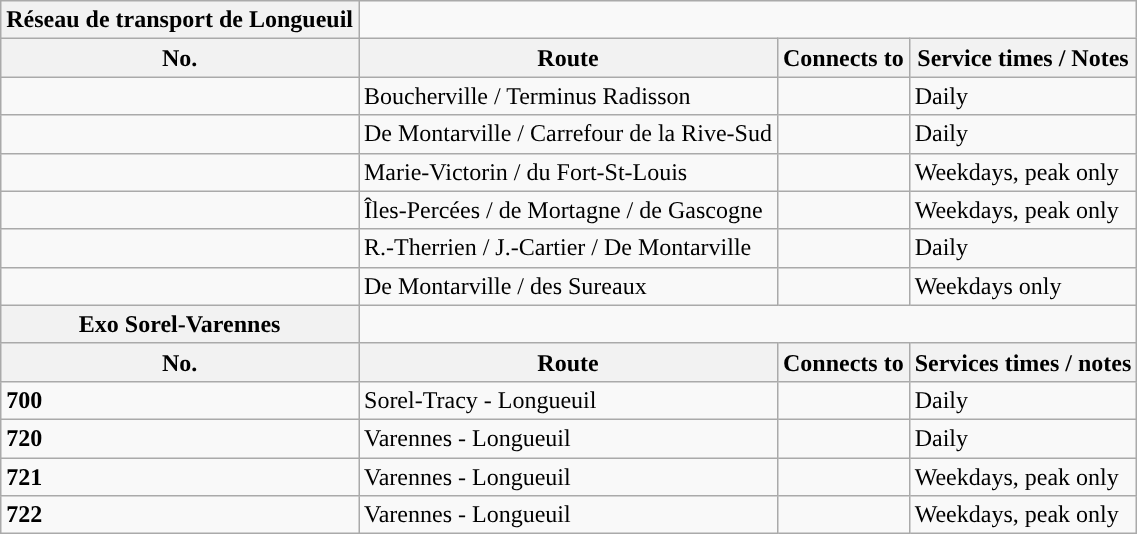<table class="wikitable">
<tr>
<th style="background: #">Réseau de transport de Longueuil</th>
</tr>
<tr>
<th>No.</th>
<th>Route</th>
<th>Connects to</th>
<th>Service times / Notes</th>
</tr>
<tr>
<td></td>
<td>Boucherville / Terminus Radisson</td>
<td></td>
<td>Daily</td>
</tr>
<tr>
<td></td>
<td>De Montarville / Carrefour de la Rive-Sud</td>
<td></td>
<td>Daily</td>
</tr>
<tr>
<td></td>
<td>Marie-Victorin / du Fort-St-Louis</td>
<td></td>
<td>Weekdays, peak only</td>
</tr>
<tr>
<td></td>
<td>Îles-Percées / de Mortagne / de Gascogne</td>
<td></td>
<td>Weekdays, peak only</td>
</tr>
<tr>
<td></td>
<td>R.-Therrien / J.-Cartier / De Montarville</td>
<td></td>
<td>Daily</td>
</tr>
<tr>
<td></td>
<td>De Montarville / des Sureaux</td>
<td></td>
<td>Weekdays only</td>
</tr>
<tr>
<th style="background: #">Exo Sorel-Varennes</th>
</tr>
<tr>
<th>No.</th>
<th>Route</th>
<th>Connects to</th>
<th>Services times / notes</th>
</tr>
<tr>
<td {{border> <strong>700</strong></td>
<td>Sorel-Tracy - Longueuil</td>
<td></td>
<td>Daily</td>
</tr>
<tr>
<td {{border> <strong>720</strong></td>
<td>Varennes - Longueuil</td>
<td> </td>
<td>Daily</td>
</tr>
<tr>
<td {{border> <strong>721</strong></td>
<td>Varennes - Longueuil</td>
<td> </td>
<td>Weekdays, peak only</td>
</tr>
<tr>
<td {{border> <strong>722</strong></td>
<td>Varennes - Longueuil</td>
<td> </td>
<td>Weekdays, peak only</td>
</tr>
</table>
